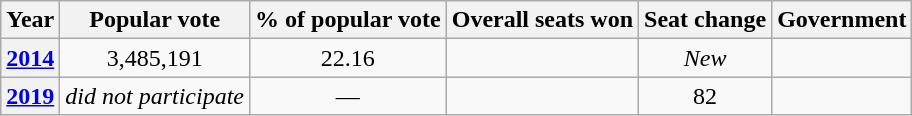<table class="wikitable" style="text-align:center">
<tr>
<th>Year</th>
<th>Popular vote</th>
<th>% of popular vote</th>
<th>Overall seats won</th>
<th>Seat change</th>
<th rowspan=1>Government</th>
</tr>
<tr>
<th><a href='#'>2014</a></th>
<td>3,485,191</td>
<td>22.16</td>
<td></td>
<td><em>New</em></td>
<td></td>
</tr>
<tr>
<th><a href='#'>2019</a></th>
<td><em>did not participate</em></td>
<td>—</td>
<td></td>
<td> 82</td>
<td></td>
</tr>
</table>
